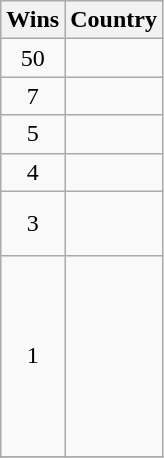<table class="wikitable">
<tr>
<th>Wins</th>
<th>Country</th>
</tr>
<tr>
<td align=center>50</td>
<td></td>
</tr>
<tr>
<td align=center>7</td>
<td></td>
</tr>
<tr>
<td align=center>5</td>
<td></td>
</tr>
<tr>
<td align=center>4</td>
<td><br></td>
</tr>
<tr>
<td align=center>3</td>
<td><br><br></td>
</tr>
<tr>
<td align=center>1</td>
<td><br><br><br><br><br><br><br></td>
</tr>
<tr>
</tr>
</table>
